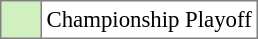<table bgcolor="#f7f8ff" cellpadding="3" cellspacing="0" border="1" style="font-size: 95%; border: gray solid 1px; border-collapse: collapse;text-align:center;">
<tr>
<td style="background: #D0F0C0;" width="20"></td>
<td bgcolor="#ffffff" align="left">Championship Playoff</td>
</tr>
</table>
